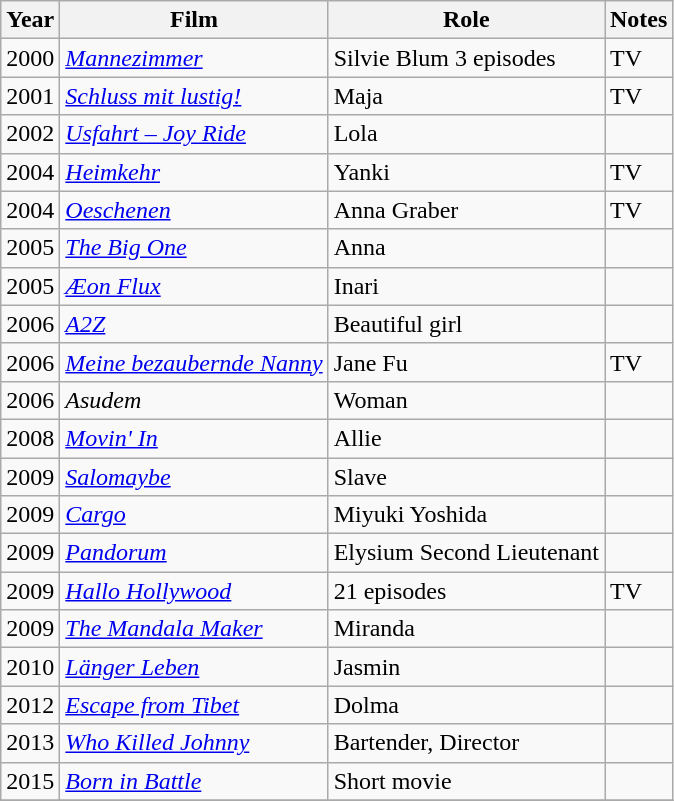<table class="wikitable">
<tr>
<th>Year</th>
<th>Film</th>
<th>Role</th>
<th>Notes</th>
</tr>
<tr>
<td>2000</td>
<td><em><a href='#'>Mannezimmer</a></em></td>
<td>Silvie Blum 3 episodes</td>
<td>TV</td>
</tr>
<tr>
<td>2001</td>
<td><em><a href='#'>Schluss mit lustig!</a></em></td>
<td>Maja</td>
<td>TV</td>
</tr>
<tr>
<td>2002</td>
<td><em><a href='#'>Usfahrt – Joy Ride</a></em></td>
<td>Lola</td>
<td></td>
</tr>
<tr>
<td>2004</td>
<td><em><a href='#'>Heimkehr</a></em></td>
<td>Yanki</td>
<td>TV</td>
</tr>
<tr>
<td>2004</td>
<td><em><a href='#'>Oeschenen</a></em></td>
<td>Anna Graber</td>
<td>TV</td>
</tr>
<tr>
<td>2005</td>
<td><em><a href='#'>The Big One</a></em></td>
<td>Anna</td>
<td></td>
</tr>
<tr>
<td>2005</td>
<td><em><a href='#'>Æon Flux</a></em></td>
<td>Inari</td>
<td></td>
</tr>
<tr>
<td>2006</td>
<td><em><a href='#'>A2Z</a></em></td>
<td>Beautiful girl</td>
<td></td>
</tr>
<tr>
<td>2006</td>
<td><em><a href='#'>Meine bezaubernde Nanny</a></em></td>
<td>Jane Fu</td>
<td>TV</td>
</tr>
<tr>
<td>2006</td>
<td><em>Asudem</em></td>
<td>Woman</td>
<td></td>
</tr>
<tr>
<td>2008</td>
<td><em><a href='#'>Movin' In</a></em></td>
<td>Allie</td>
<td></td>
</tr>
<tr>
<td>2009</td>
<td><em><a href='#'>Salomaybe</a></em></td>
<td>Slave</td>
<td></td>
</tr>
<tr>
<td>2009</td>
<td><em><a href='#'>Cargo</a></em></td>
<td>Miyuki Yoshida</td>
<td></td>
</tr>
<tr>
<td>2009</td>
<td><em><a href='#'>Pandorum</a></em></td>
<td>Elysium Second Lieutenant</td>
<td></td>
</tr>
<tr>
<td>2009</td>
<td><em><a href='#'>Hallo Hollywood</a></em></td>
<td>21 episodes</td>
<td>TV</td>
</tr>
<tr>
<td>2009</td>
<td><em><a href='#'>The Mandala Maker</a></em></td>
<td>Miranda</td>
<td></td>
</tr>
<tr>
<td>2010</td>
<td><em><a href='#'>Länger Leben</a></em></td>
<td>Jasmin</td>
<td></td>
</tr>
<tr>
<td>2012</td>
<td><em><a href='#'>Escape from Tibet</a></em></td>
<td>Dolma</td>
<td></td>
</tr>
<tr>
<td>2013</td>
<td><em><a href='#'>Who Killed Johnny</a></em></td>
<td>Bartender, Director</td>
<td></td>
</tr>
<tr>
<td>2015</td>
<td><em><a href='#'>Born in Battle</a></em></td>
<td>Short movie</td>
<td></td>
</tr>
<tr>
</tr>
</table>
